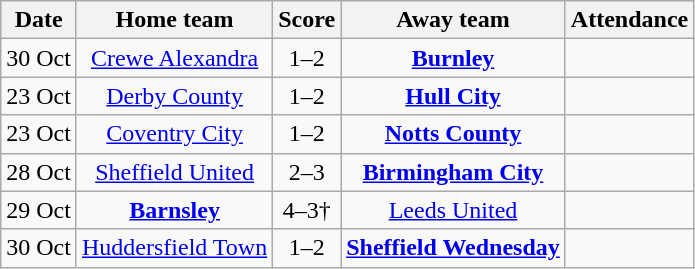<table class="wikitable" style="text-align:center">
<tr>
<th>Date</th>
<th>Home team</th>
<th>Score</th>
<th>Away team</th>
<th>Attendance</th>
</tr>
<tr>
<td>30 Oct</td>
<td><a href='#'>Crewe Alexandra</a></td>
<td>1–2</td>
<td><strong><a href='#'>Burnley</a></strong></td>
<td></td>
</tr>
<tr>
<td>23 Oct</td>
<td><a href='#'>Derby County</a></td>
<td>1–2</td>
<td><strong><a href='#'>Hull City</a></strong></td>
<td></td>
</tr>
<tr>
<td>23 Oct</td>
<td><a href='#'>Coventry City</a></td>
<td>1–2</td>
<td><strong><a href='#'>Notts County</a></strong></td>
<td></td>
</tr>
<tr>
<td>28 Oct</td>
<td><a href='#'>Sheffield United</a></td>
<td>2–3</td>
<td><strong><a href='#'>Birmingham City</a></strong></td>
<td></td>
</tr>
<tr>
<td>29 Oct</td>
<td><strong><a href='#'>Barnsley</a></strong></td>
<td>4–3†</td>
<td><a href='#'>Leeds United</a></td>
<td></td>
</tr>
<tr>
<td>30 Oct</td>
<td><a href='#'>Huddersfield Town</a></td>
<td>1–2</td>
<td><strong><a href='#'>Sheffield Wednesday</a></strong></td>
<td></td>
</tr>
</table>
